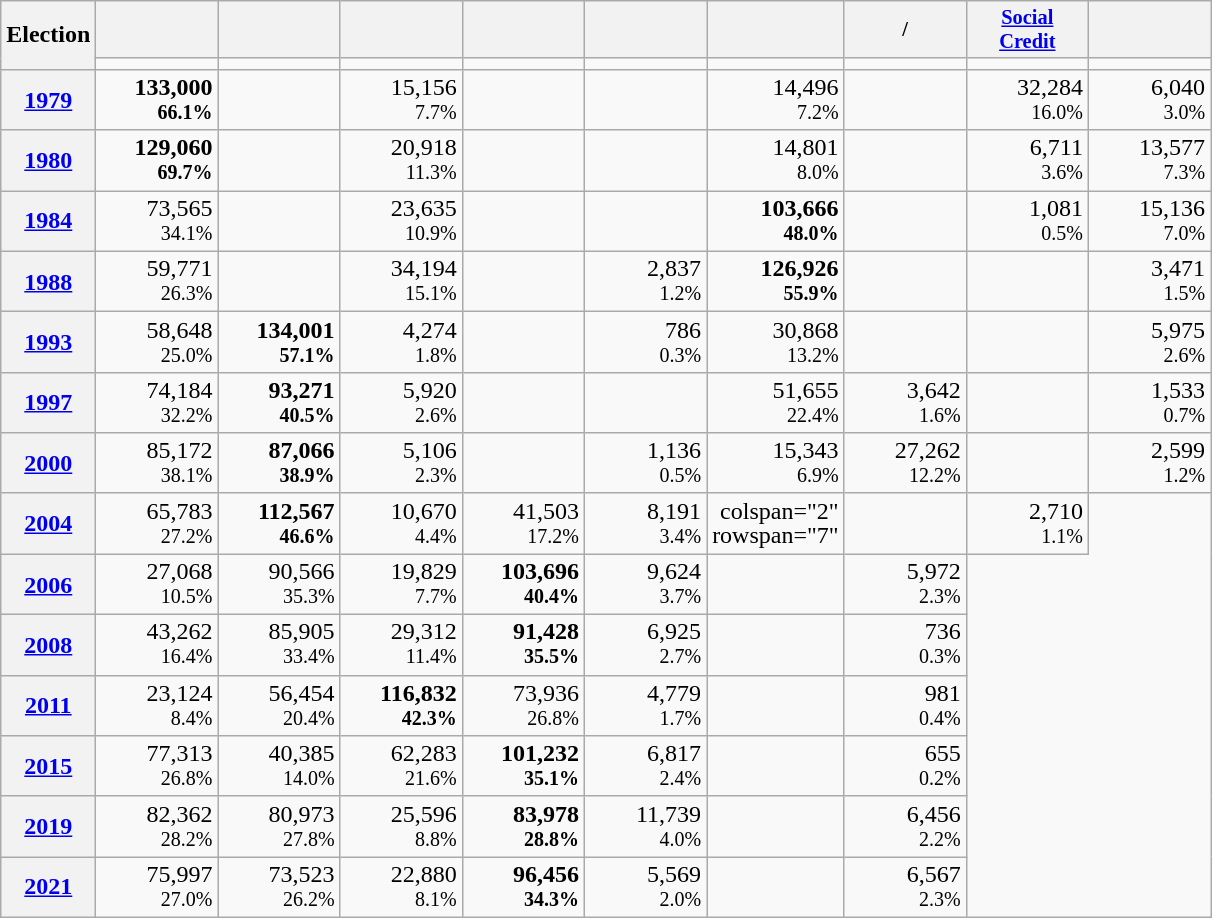<table class="wikitable" style="text-align:right; line-height:16px">
<tr>
<th rowspan="2">Election</th>
<th width="75" style="font-size:85%"></th>
<th width="75" style="font-size:85%"></th>
<th width="75" style="font-size:85%"></th>
<th width="75" style="font-size:85%"></th>
<th width="75" style="font-size:85%"></th>
<th width="75" style="font-size:85%"></th>
<th width="75" style="font-size:85%"> /<br></th>
<th width="75" style="font-size:85%"><a href='#'>Social<br>Credit</a></th>
<th width="75" style="font-size:85%"></th>
</tr>
<tr>
<td></td>
<td></td>
<td></td>
<td></td>
<td></td>
<td></td>
<td></td>
<td></td>
<td></td>
</tr>
<tr>
<th scope="row"><a href='#'>1979</a></th>
<td><strong>133,000<br><small>66.1%</small></strong></td>
<td></td>
<td>15,156<br><small>7.7%</small></td>
<td></td>
<td></td>
<td>14,496<br><small>7.2%</small></td>
<td></td>
<td>32,284<br><small>16.0%</small></td>
<td>6,040<br><small>3.0%</small></td>
</tr>
<tr>
<th scope="row"><a href='#'>1980</a></th>
<td><strong>129,060<br><small>69.7%</small></strong></td>
<td></td>
<td>20,918<br><small>11.3%</small></td>
<td></td>
<td></td>
<td>14,801<br><small>8.0%</small></td>
<td></td>
<td>6,711<br><small>3.6%</small></td>
<td>13,577<br><small>7.3%</small></td>
</tr>
<tr>
<th scope="row"><a href='#'>1984</a></th>
<td>73,565<br><small>34.1%</small></td>
<td></td>
<td>23,635<br><small>10.9%</small></td>
<td></td>
<td></td>
<td><strong>103,666<br><small>48.0%</small></strong></td>
<td></td>
<td>1,081<br><small>0.5%</small></td>
<td>15,136<br><small>7.0%</small></td>
</tr>
<tr>
<th scope="row"><a href='#'>1988</a></th>
<td>59,771<br><small>26.3%</small></td>
<td></td>
<td>34,194<br><small>15.1%</small></td>
<td></td>
<td>2,837<br><small>1.2%</small></td>
<td><strong>126,926<br><small>55.9%</small></strong></td>
<td></td>
<td></td>
<td>3,471<br><small>1.5%</small></td>
</tr>
<tr>
<th scope="row"><a href='#'>1993</a></th>
<td>58,648<br><small>25.0%</small></td>
<td><strong>134,001<br><small>57.1%</small></strong></td>
<td>4,274<br><small>1.8%</small></td>
<td></td>
<td>786<br><small>0.3%</small></td>
<td>30,868<br><small>13.2%</small></td>
<td></td>
<td></td>
<td>5,975<br><small>2.6%</small></td>
</tr>
<tr>
<th scope="row"><a href='#'>1997</a></th>
<td>74,184<br><small>32.2%</small></td>
<td><strong>93,271<br><small>40.5%</small></strong></td>
<td>5,920<br><small>2.6%</small></td>
<td></td>
<td></td>
<td>51,655<br><small>22.4%</small></td>
<td>3,642<br><small>1.6%</small></td>
<td></td>
<td>1,533<br><small>0.7%</small></td>
</tr>
<tr>
<th scope="row"><a href='#'>2000</a></th>
<td>85,172<br><small>38.1%</small></td>
<td><strong>87,066<br><small>38.9%</small></strong></td>
<td>5,106<br><small>2.3%</small></td>
<td></td>
<td>1,136<br><small>0.5%</small></td>
<td>15,343<br><small>6.9%</small></td>
<td>27,262<br><small>12.2%</small></td>
<td></td>
<td>2,599<br><small>1.2%</small></td>
</tr>
<tr>
<th scope="row"><a href='#'>2004</a></th>
<td>65,783<br><small>27.2%</small></td>
<td><strong>112,567<br><small>46.6%</small></strong></td>
<td>10,670<br><small>4.4%</small></td>
<td>41,503<br><small>17.2%</small></td>
<td>8,191<br><small>3.4%</small></td>
<td>colspan="2" rowspan="7" </td>
<td></td>
<td>2,710<br><small>1.1%</small></td>
</tr>
<tr>
<th scope="row"><a href='#'>2006</a></th>
<td>27,068<br><small>10.5%</small></td>
<td>90,566<br><small>35.3%</small></td>
<td>19,829<br><small>7.7%</small></td>
<td><strong>103,696<br><small>40.4%</small></strong></td>
<td>9,624<br><small>3.7%</small></td>
<td></td>
<td>5,972<br><small>2.3%</small></td>
</tr>
<tr>
<th scope="row"><a href='#'>2008</a></th>
<td>43,262<br><small>16.4%</small></td>
<td>85,905<br><small>33.4%</small></td>
<td>29,312<br><small>11.4%</small></td>
<td><strong>91,428<br><small>35.5%</small></strong></td>
<td>6,925<br><small>2.7%</small></td>
<td></td>
<td>736<br><small>0.3%</small></td>
</tr>
<tr>
<th scope="row"><a href='#'>2011</a></th>
<td>23,124<br><small>8.4%</small></td>
<td>56,454<br><small>20.4%</small></td>
<td><strong>116,832<br><small>42.3%</small></strong></td>
<td>73,936<br><small>26.8%</small></td>
<td>4,779<br><small>1.7%</small></td>
<td></td>
<td>981<br><small>0.4%</small></td>
</tr>
<tr>
<th scope="row"><a href='#'>2015</a></th>
<td>77,313<br><small>26.8%</small></td>
<td>40,385<br><small>14.0%</small></td>
<td>62,283<br><small>21.6%</small></td>
<td><strong>101,232<br><small>35.1%</small></strong></td>
<td>6,817<br><small>2.4%</small></td>
<td></td>
<td>655<br><small>0.2%</small></td>
</tr>
<tr>
<th scope="row"><a href='#'>2019</a></th>
<td>82,362<br><small>28.2%</small></td>
<td>80,973<br><small>27.8%</small></td>
<td>25,596<br><small>8.8%</small></td>
<td><strong>83,978<br><small>28.8%</small></strong></td>
<td>11,739<br><small>4.0%</small></td>
<td></td>
<td>6,456<br><small>2.2%</small></td>
</tr>
<tr>
<th scope="row"><a href='#'>2021</a></th>
<td>75,997<br><small>27.0%</small></td>
<td>73,523<br><small>26.2%</small></td>
<td>22,880<br><small>8.1%</small></td>
<td><strong>96,456<br><small>34.3%</small></strong></td>
<td>5,569<br><small>2.0%</small></td>
<td></td>
<td>6,567<br><small>2.3%</small></td>
</tr>
</table>
